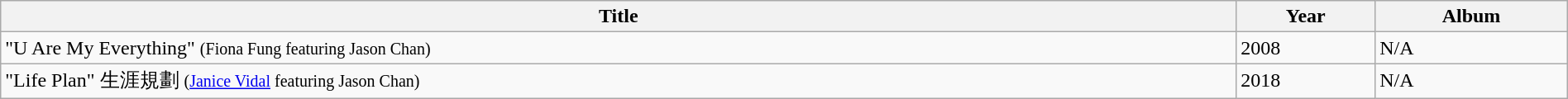<table class="wikitable" style="width: 100%;">
<tr>
<th>Title</th>
<th>Year</th>
<th>Album</th>
</tr>
<tr>
<td>"U Are My Everything" <small>(Fiona Fung featuring Jason Chan)</small></td>
<td>2008</td>
<td>N/A</td>
</tr>
<tr>
<td>"Life Plan" 生涯規劃 <small>(<a href='#'>Janice Vidal</a> featuring Jason Chan)</small></td>
<td>2018</td>
<td>N/A</td>
</tr>
</table>
